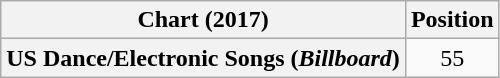<table class="wikitable plainrowheaders sortable" style="text-align:center">
<tr>
<th scope="col">Chart (2017)</th>
<th scope="col">Position</th>
</tr>
<tr>
<th scope="row">US Dance/Electronic Songs (<em>Billboard</em>)</th>
<td>55</td>
</tr>
</table>
